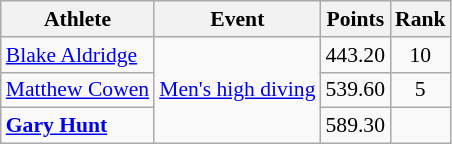<table class=wikitable style="font-size:90%;">
<tr>
<th>Athlete</th>
<th>Event</th>
<th>Points</th>
<th>Rank</th>
</tr>
<tr align=center>
<td align=left><a href='#'>Blake Aldridge</a></td>
<td align=left rowspan=3><a href='#'>Men's high diving</a></td>
<td>443.20</td>
<td>10</td>
</tr>
<tr align=center>
<td align=left><a href='#'>Matthew Cowen</a></td>
<td>539.60</td>
<td>5</td>
</tr>
<tr align=center>
<td align=left><strong><a href='#'>Gary Hunt</a></strong></td>
<td>589.30</td>
<td></td>
</tr>
</table>
